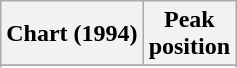<table class="wikitable sortable plainrowheaders" style="text-align:center;">
<tr>
<th scope="col">Chart (1994)</th>
<th scope="col">Peak<br>position</th>
</tr>
<tr>
</tr>
<tr>
</tr>
</table>
